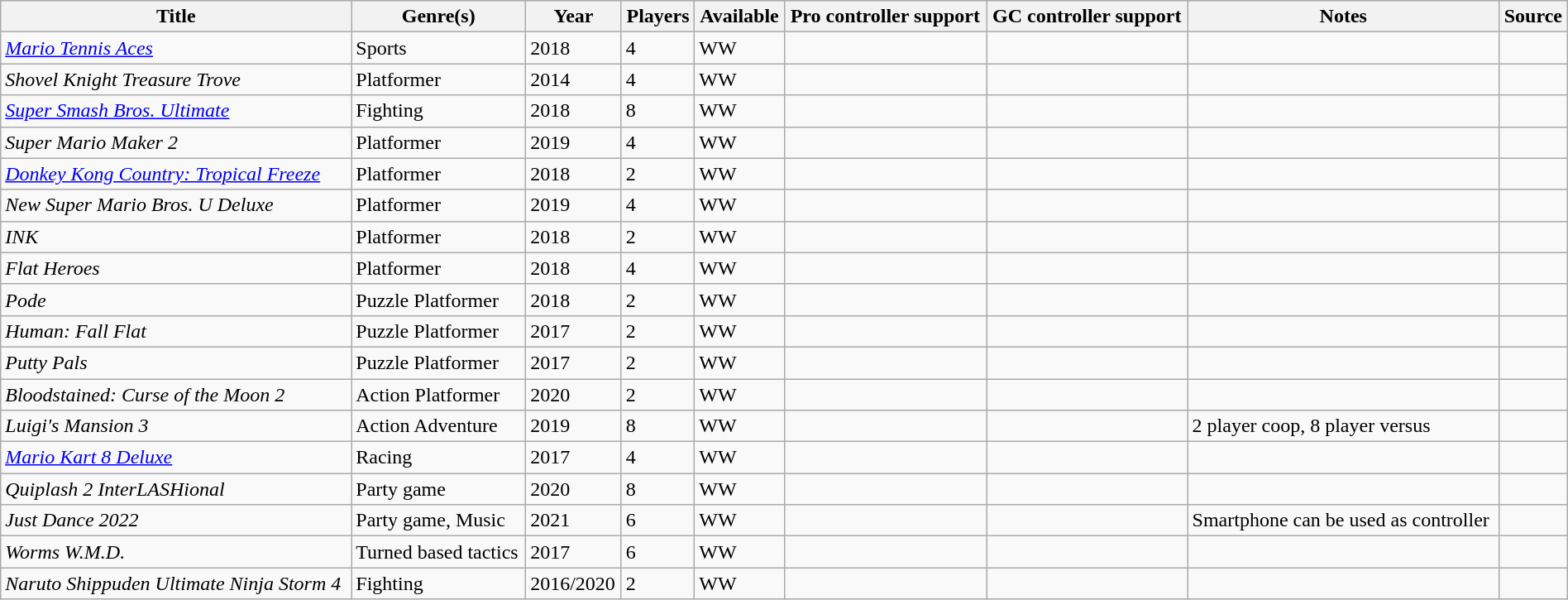<table class="wikitable sortable" style="width:100%;">
<tr>
<th>Title</th>
<th>Genre(s)</th>
<th>Year</th>
<th>Players</th>
<th>Available</th>
<th>Pro controller support</th>
<th>GC controller support</th>
<th>Notes</th>
<th>Source</th>
</tr>
<tr>
<td><em><a href='#'>Mario Tennis Aces</a></em></td>
<td>Sports</td>
<td>2018</td>
<td>4</td>
<td>WW</td>
<td></td>
<td></td>
<td></td>
<td></td>
</tr>
<tr>
<td><em>Shovel Knight Treasure Trove</em></td>
<td>Platformer</td>
<td>2014</td>
<td>4</td>
<td>WW</td>
<td></td>
<td></td>
<td></td>
<td></td>
</tr>
<tr>
<td><em><a href='#'>Super Smash Bros. Ultimate</a></em></td>
<td>Fighting</td>
<td>2018</td>
<td>8</td>
<td>WW</td>
<td></td>
<td></td>
<td></td>
<td></td>
</tr>
<tr>
<td><em>Super Mario Maker 2</em></td>
<td>Platformer</td>
<td>2019</td>
<td>4</td>
<td>WW</td>
<td></td>
<td></td>
<td></td>
<td></td>
</tr>
<tr>
<td><em><a href='#'>Donkey Kong Country: Tropical Freeze</a></em></td>
<td>Platformer</td>
<td>2018</td>
<td>2</td>
<td>WW</td>
<td></td>
<td></td>
<td></td>
<td></td>
</tr>
<tr>
<td><em>New Super Mario Bros. U Deluxe</em></td>
<td>Platformer</td>
<td>2019</td>
<td>4</td>
<td>WW</td>
<td></td>
<td></td>
<td></td>
<td></td>
</tr>
<tr>
<td><em>INK</em></td>
<td>Platformer</td>
<td>2018</td>
<td>2</td>
<td>WW</td>
<td></td>
<td></td>
<td></td>
<td></td>
</tr>
<tr>
<td><em>Flat Heroes</em></td>
<td>Platformer</td>
<td>2018</td>
<td>4</td>
<td>WW</td>
<td></td>
<td></td>
<td></td>
<td></td>
</tr>
<tr>
<td><em>Pode</em></td>
<td>Puzzle Platformer</td>
<td>2018</td>
<td>2</td>
<td>WW</td>
<td></td>
<td></td>
<td></td>
<td></td>
</tr>
<tr>
<td><em>Human: Fall Flat</em></td>
<td>Puzzle Platformer</td>
<td>2017</td>
<td>2</td>
<td>WW</td>
<td></td>
<td></td>
<td></td>
<td></td>
</tr>
<tr>
<td><em>Putty Pals</em></td>
<td>Puzzle Platformer</td>
<td>2017</td>
<td>2</td>
<td>WW</td>
<td></td>
<td></td>
<td></td>
<td></td>
</tr>
<tr>
<td><em>Bloodstained: Curse of the Moon 2</em></td>
<td>Action Platformer</td>
<td>2020</td>
<td>2</td>
<td>WW</td>
<td></td>
<td></td>
<td></td>
<td></td>
</tr>
<tr>
<td><em>Luigi's Mansion 3</em></td>
<td>Action Adventure</td>
<td>2019</td>
<td>8</td>
<td>WW</td>
<td></td>
<td></td>
<td>2 player coop, 8 player versus</td>
<td></td>
</tr>
<tr>
<td><em><a href='#'>Mario Kart 8 Deluxe</a></em></td>
<td>Racing</td>
<td>2017</td>
<td>4</td>
<td>WW</td>
<td></td>
<td></td>
<td></td>
<td></td>
</tr>
<tr>
<td><em>Quiplash 2 InterLASHional</em></td>
<td>Party game</td>
<td>2020</td>
<td>8</td>
<td>WW</td>
<td></td>
<td></td>
<td></td>
<td></td>
</tr>
<tr>
<td><em>Just Dance 2022</em></td>
<td>Party game, Music</td>
<td>2021</td>
<td>6</td>
<td>WW</td>
<td></td>
<td></td>
<td>Smartphone can be used as controller</td>
<td></td>
</tr>
<tr>
<td><em>Worms W.M.D.</em></td>
<td>Turned based tactics</td>
<td>2017</td>
<td>6</td>
<td>WW</td>
<td></td>
<td></td>
<td></td>
<td></td>
</tr>
<tr>
<td><em>Naruto Shippuden Ultimate Ninja Storm 4</em></td>
<td>Fighting</td>
<td>2016/2020</td>
<td>2</td>
<td>WW</td>
<td></td>
<td></td>
<td></td>
<td></td>
</tr>
</table>
